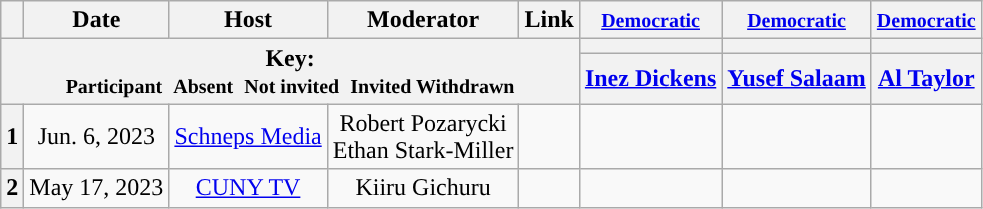<table class="wikitable" style="text-align:center;">
<tr>
<th scope="col"></th>
<th scope="col">Date</th>
<th scope="col">Host</th>
<th scope="col">Moderator</th>
<th scope="col">Link</th>
<th scope="col"><small><a href='#'>Democratic</a></small></th>
<th scope="col"><small><a href='#'>Democratic</a></small></th>
<th scope="col"><small><a href='#'>Democratic</a></small></th>
</tr>
<tr>
<th colspan="5" rowspan="2">Key:<br> <small>Participant </small>  <small>Absent </small>  <small>Not invited </small>  <small>Invited  Withdrawn</small></th>
<th scope="col" style="background:"></th>
<th scope="col" style="background:"></th>
<th scope="col" style="background:"></th>
</tr>
<tr>
<th scope="col"><a href='#'>Inez Dickens</a></th>
<th scope="col"><a href='#'>Yusef Salaam</a></th>
<th scope="col"><a href='#'>Al Taylor</a></th>
</tr>
<tr>
<th>1</th>
<td style="white-space:nowrap;">Jun. 6, 2023</td>
<td style="white-space:nowrap;"><a href='#'>Schneps Media</a></td>
<td style="white-space:nowrap;">Robert Pozarycki<br>Ethan Stark-Miller</td>
<td style="white-space:nowrap;"></td>
<td></td>
<td></td>
<td></td>
</tr>
<tr>
<th>2</th>
<td style="white-space:nowrap;">May 17, 2023</td>
<td style="white-space:nowrap;"><a href='#'>CUNY TV</a></td>
<td style="white-space:nowrap;">Kiiru Gichuru</td>
<td style="white-space:nowrap;"></td>
<td></td>
<td></td>
<td></td>
</tr>
</table>
